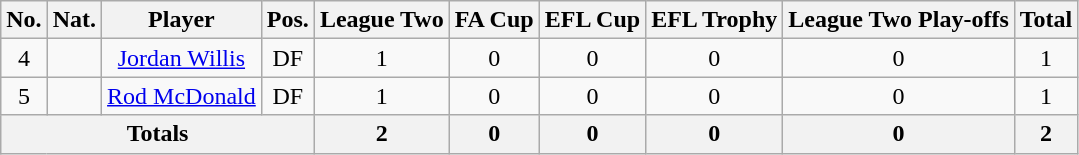<table class="wikitable sortable alternance" style="text-align:center">
<tr>
<th>No.</th>
<th>Nat.</th>
<th>Player</th>
<th>Pos.</th>
<th>League Two</th>
<th>FA Cup</th>
<th>EFL Cup</th>
<th>EFL Trophy</th>
<th>League Two Play-offs</th>
<th>Total</th>
</tr>
<tr>
<td>4</td>
<td></td>
<td><a href='#'>Jordan Willis</a></td>
<td>DF</td>
<td>1</td>
<td>0</td>
<td>0</td>
<td>0</td>
<td>0</td>
<td>1</td>
</tr>
<tr>
<td>5</td>
<td></td>
<td><a href='#'>Rod McDonald</a></td>
<td>DF</td>
<td>1</td>
<td>0</td>
<td>0</td>
<td>0</td>
<td>0</td>
<td>1</td>
</tr>
<tr class="sortbottom">
<th colspan="4">Totals</th>
<th>2</th>
<th>0</th>
<th>0</th>
<th>0</th>
<th>0</th>
<th>2</th>
</tr>
</table>
